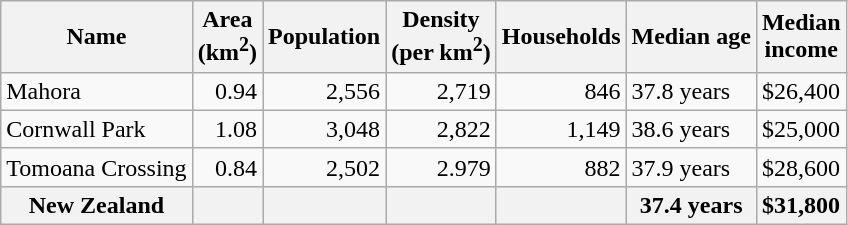<table class="wikitable">
<tr>
<th>Name</th>
<th>Area<br>(km<sup>2</sup>)</th>
<th>Population</th>
<th>Density<br>(per km<sup>2</sup>)</th>
<th>Households</th>
<th>Median age</th>
<th>Median<br>income</th>
</tr>
<tr>
<td>Mahora</td>
<td style="text-align:right;">0.94</td>
<td style="text-align:right;">2,556</td>
<td style="text-align:right;">2,719</td>
<td style="text-align:right;">846</td>
<td>37.8 years</td>
<td>$26,400</td>
</tr>
<tr>
<td>Cornwall Park</td>
<td style="text-align:right;">1.08</td>
<td style="text-align:right;">3,048</td>
<td style="text-align:right;">2,822</td>
<td style="text-align:right;">1,149</td>
<td>38.6 years</td>
<td>$25,000</td>
</tr>
<tr>
<td>Tomoana Crossing</td>
<td style="text-align:right;">0.84</td>
<td style="text-align:right;">2,502</td>
<td style="text-align:right;">2.979</td>
<td style="text-align:right;">882</td>
<td>37.9 years</td>
<td>$28,600</td>
</tr>
<tr>
<th>New Zealand</th>
<th></th>
<th></th>
<th></th>
<th></th>
<th>37.4 years</th>
<th style="text-align:left;">$31,800</th>
</tr>
</table>
